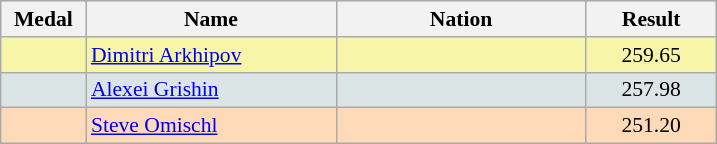<table class=wikitable style="border:1px solid #AAAAAA;font-size:90%">
<tr bgcolor="#E4E4E4">
<th width=50>Medal</th>
<th width=160>Name</th>
<th width=160>Nation</th>
<th width=80>Result</th>
</tr>
<tr bgcolor="#F7F6A8">
<td align="center"></td>
<td><a href='#'>Dimitri Arkhipov</a></td>
<td></td>
<td align="center">259.65</td>
</tr>
<tr bgcolor="#DCE5E5">
<td align="center"></td>
<td><a href='#'>Alexei Grishin</a></td>
<td></td>
<td align="center">257.98</td>
</tr>
<tr bgcolor="#FFDAB9">
<td align="center"></td>
<td><a href='#'>Steve Omischl</a></td>
<td></td>
<td align="center">251.20</td>
</tr>
</table>
